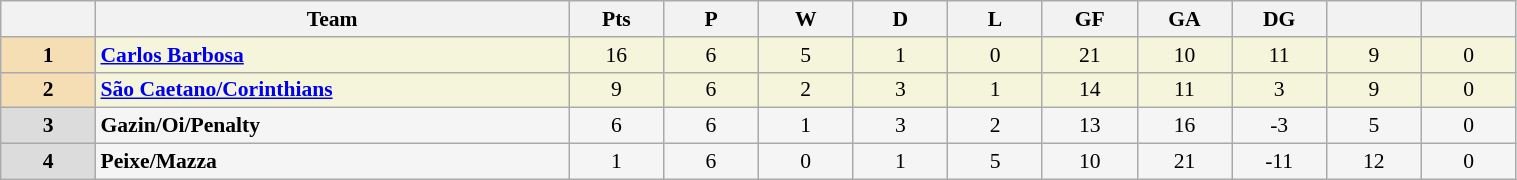<table class="wikitable sortable" style="text-align:center; font-size:90%;width:80%">
<tr>
<th bgcolor=#ffe5b4 width="5%"><span></span></th>
<th bgcolor=#ffe5b4 width="25%"><span>Team</span></th>
<th bgcolor=#ffe5b4 width="5%"><span>Pts</span></th>
<th bgcolor=#ffe5b4 width="5%"><span>P</span></th>
<th bgcolor=#ffe5b4 width="5%"><span>W</span></th>
<th bgcolor=#ffe5b4 width="5%"><span>D</span></th>
<th bgcolor=#ffe5b4 width="5%"><span>L</span></th>
<th bgcolor=#ffe5b4 width="5%"><span>GF</span></th>
<th bgcolor=#ffe5b4 width="5%"><span>GA</span></th>
<th bgcolor=#ffe5b4 width="5%"><span>DG</span></th>
<th bgcolor=#ffe5b4 width="5%"></th>
<th bgcolor=#ffe5b4 width="5%"></th>
</tr>
<tr bgcolor=#f5f5dc>
<td bgcolor=wheat align="center"><strong>1</strong></td>
<td align=left><strong> <a href='#'>Carlos Barbosa</a></strong></td>
<td>16</td>
<td>6</td>
<td>5</td>
<td>1</td>
<td>0</td>
<td>21</td>
<td>10</td>
<td>11</td>
<td>9</td>
<td>0</td>
</tr>
<tr bgcolor=#f5f5dc>
<td bgcolor=wheat align="center"><strong>2</strong></td>
<td align=left><strong> <a href='#'>São Caetano/Corinthians</a></strong></td>
<td>9</td>
<td>6</td>
<td>2</td>
<td>3</td>
<td>1</td>
<td>14</td>
<td>11</td>
<td>3</td>
<td>9</td>
<td>0</td>
</tr>
<tr bgcolor=whitesmoke>
<td bgcolor=#DCDCDC align="center"><strong>3</strong></td>
<td align=left><strong> Gazin/Oi/Penalty</strong></td>
<td>6</td>
<td>6</td>
<td>1</td>
<td>3</td>
<td>2</td>
<td>13</td>
<td>16</td>
<td>-3</td>
<td>5</td>
<td>0</td>
</tr>
<tr bgcolor=whitesmoke>
<td bgcolor=#DCDCDC align="center"><strong>4</strong></td>
<td align=left><strong> Peixe/Mazza</strong></td>
<td>1</td>
<td>6</td>
<td>0</td>
<td>1</td>
<td>5</td>
<td>10</td>
<td>21</td>
<td>-11</td>
<td>12</td>
<td>0</td>
</tr>
</table>
